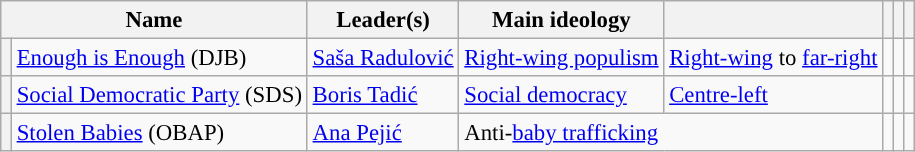<table class="wikitable" style="text-align; font-size: 95%">
<tr>
<th colspan="2">Name</th>
<th>Leader(s)</th>
<th>Main ideology</th>
<th></th>
<th></th>
<th></th>
<th></th>
</tr>
<tr>
<th style="background-color:"></th>
<td><a href='#'>Enough is Enough</a> (DJB)</td>
<td><a href='#'>Saša Radulović</a></td>
<td><a href='#'>Right-wing populism</a></td>
<td><a href='#'>Right-wing</a> to <a href='#'>far-right</a></td>
<td></td>
<td></td>
<td></td>
</tr>
<tr>
<th style="background-color:"></th>
<td><a href='#'>Social Democratic Party</a> (SDS)</td>
<td><a href='#'>Boris Tadić</a></td>
<td><a href='#'>Social democracy</a></td>
<td><a href='#'>Centre-left</a></td>
<td></td>
<td></td>
<td></td>
</tr>
<tr>
<th style="background-color:"></th>
<td><a href='#'>Stolen Babies</a> (OBAP)</td>
<td><a href='#'>Ana Pejić</a></td>
<td colspan="2">Anti-<a href='#'>baby trafficking</a></td>
<td></td>
<td></td>
<td></td>
</tr>
</table>
